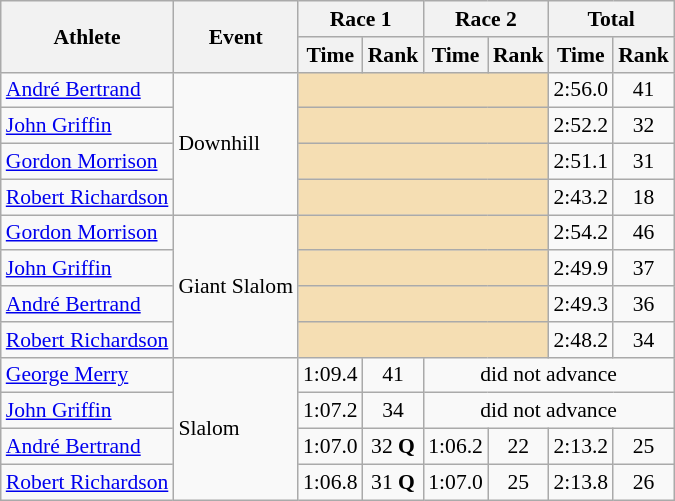<table class="wikitable" style="font-size:90%">
<tr>
<th rowspan="2">Athlete</th>
<th rowspan="2">Event</th>
<th colspan="2">Race 1</th>
<th colspan="2">Race 2</th>
<th colspan="2">Total</th>
</tr>
<tr>
<th>Time</th>
<th>Rank</th>
<th>Time</th>
<th>Rank</th>
<th>Time</th>
<th>Rank</th>
</tr>
<tr>
<td><a href='#'>André Bertrand</a></td>
<td rowspan="4">Downhill</td>
<td colspan="4" bgcolor="wheat"></td>
<td align="center">2:56.0</td>
<td align="center">41</td>
</tr>
<tr>
<td><a href='#'>John Griffin</a></td>
<td colspan="4" bgcolor="wheat"></td>
<td align="center">2:52.2</td>
<td align="center">32</td>
</tr>
<tr>
<td><a href='#'>Gordon Morrison</a></td>
<td colspan="4" bgcolor="wheat"></td>
<td align="center">2:51.1</td>
<td align="center">31</td>
</tr>
<tr>
<td><a href='#'>Robert Richardson</a></td>
<td colspan="4" bgcolor="wheat"></td>
<td align="center">2:43.2</td>
<td align="center">18</td>
</tr>
<tr>
<td><a href='#'>Gordon Morrison</a></td>
<td rowspan="4">Giant Slalom</td>
<td colspan="4" bgcolor="wheat"></td>
<td align="center">2:54.2</td>
<td align="center">46</td>
</tr>
<tr>
<td><a href='#'>John Griffin</a></td>
<td colspan="4" bgcolor="wheat"></td>
<td align="center">2:49.9</td>
<td align="center">37</td>
</tr>
<tr>
<td><a href='#'>André Bertrand</a></td>
<td colspan="4" bgcolor="wheat"></td>
<td align="center">2:49.3</td>
<td align="center">36</td>
</tr>
<tr>
<td><a href='#'>Robert Richardson</a></td>
<td colspan="4" bgcolor="wheat"></td>
<td align="center">2:48.2</td>
<td align="center">34</td>
</tr>
<tr>
<td><a href='#'>George Merry</a></td>
<td rowspan="4">Slalom</td>
<td align="center">1:09.4</td>
<td align="center">41</td>
<td colspan="4" align="center">did not advance</td>
</tr>
<tr>
<td><a href='#'>John Griffin</a></td>
<td align="center">1:07.2</td>
<td align="center">34</td>
<td colspan="4" align="center">did not advance</td>
</tr>
<tr>
<td><a href='#'>André Bertrand</a></td>
<td align="center">1:07.0</td>
<td align="center">32 <strong>Q</strong></td>
<td align="center">1:06.2</td>
<td align="center">22</td>
<td align="center">2:13.2</td>
<td align="center">25</td>
</tr>
<tr>
<td><a href='#'>Robert Richardson</a></td>
<td align="center">1:06.8</td>
<td align="center">31 <strong>Q</strong></td>
<td align="center">1:07.0</td>
<td align="center">25</td>
<td align="center">2:13.8</td>
<td align="center">26</td>
</tr>
</table>
